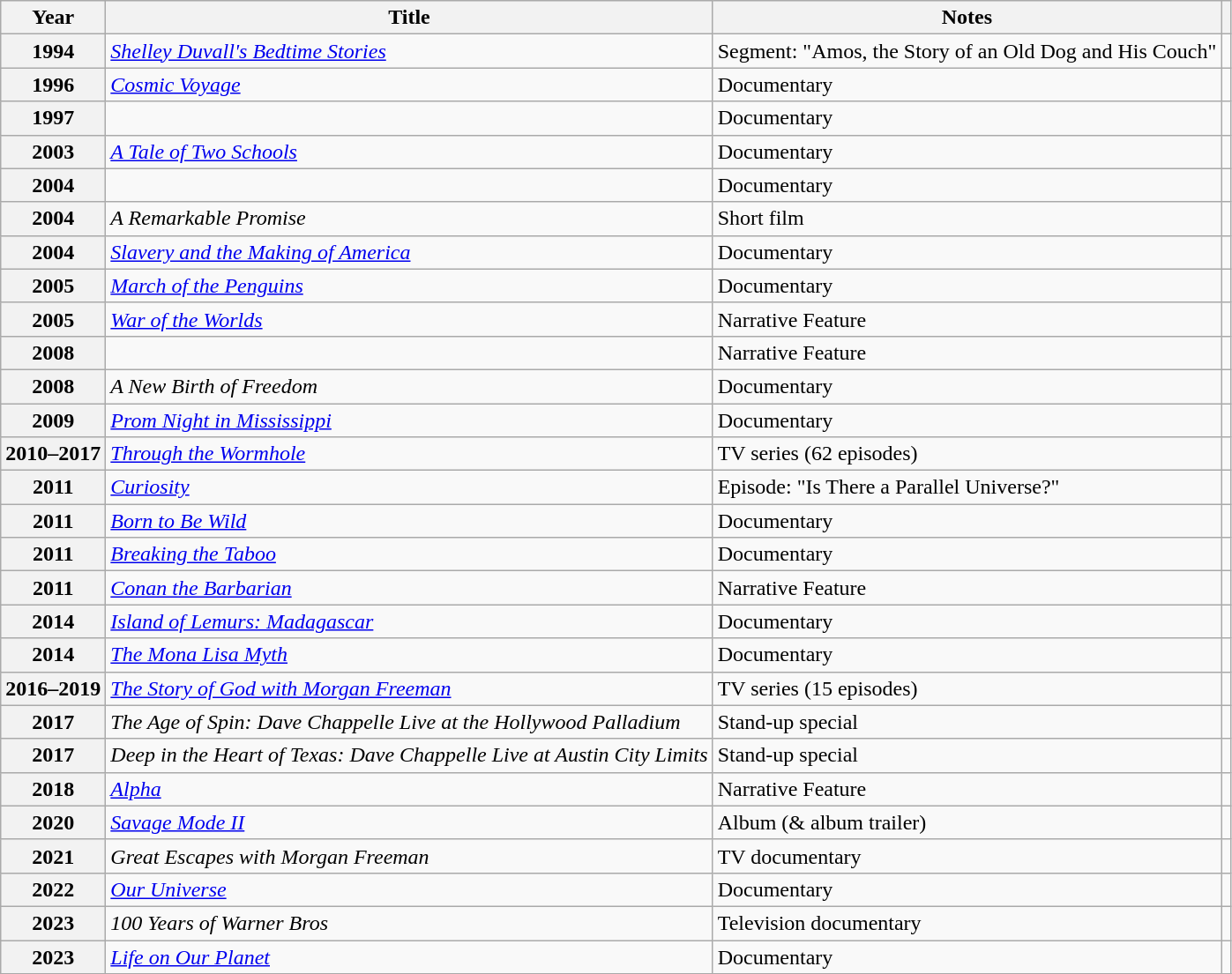<table class="wikitable plainrowheaders sortable" style="margin-right: 0;">
<tr>
<th scope="col">Year</th>
<th scope="col">Title</th>
<th scope="col" class="unsortable">Notes</th>
<th scope="col" class="unsortable"></th>
</tr>
<tr>
<th scope="row">1994</th>
<td><em><a href='#'>Shelley Duvall's Bedtime Stories</a></em></td>
<td>Segment: "Amos, the Story of an Old Dog and His Couch"</td>
<td style="text-align: center;"></td>
</tr>
<tr>
<th scope="row">1996</th>
<td><em><a href='#'>Cosmic Voyage</a></em></td>
<td>Documentary</td>
<td style="text-align: center;"></td>
</tr>
<tr>
<th scope="row">1997</th>
<td><em></em></td>
<td>Documentary</td>
<td style="text-align: center;"></td>
</tr>
<tr>
<th scope="row">2003</th>
<td><em><a href='#'>A Tale of Two Schools</a></em></td>
<td>Documentary</td>
<td style="text-align: center;"></td>
</tr>
<tr>
<th scope="row">2004</th>
<td><em></em></td>
<td>Documentary</td>
<td style="text-align: center;"></td>
</tr>
<tr>
<th scope="row">2004</th>
<td><em>A Remarkable Promise</em></td>
<td>Short film</td>
<td style="text-align: center;"></td>
</tr>
<tr>
<th scope="row">2004</th>
<td><em><a href='#'>Slavery and the Making of America</a></em></td>
<td>Documentary</td>
<td style="text-align: center;"></td>
</tr>
<tr>
<th scope="row">2005</th>
<td><em><a href='#'>March of the Penguins</a></em></td>
<td>Documentary</td>
<td style="text-align: center;"></td>
</tr>
<tr>
<th scope="row">2005</th>
<td><em><a href='#'>War of the Worlds</a></em></td>
<td>Narrative Feature</td>
<td style="text-align: center;"></td>
</tr>
<tr>
<th scope="row">2008</th>
<td><em></em></td>
<td>Narrative Feature</td>
<td style="text-align: center;"></td>
</tr>
<tr>
<th scope="row">2008</th>
<td><em>A New Birth of Freedom</em></td>
<td>Documentary</td>
<td style="text-align: center;"></td>
</tr>
<tr>
<th scope="row">2009</th>
<td><em><a href='#'>Prom Night in Mississippi</a></em></td>
<td>Documentary</td>
<td style="text-align: center;"></td>
</tr>
<tr>
<th scope="row">2010–2017</th>
<td><em><a href='#'>Through the Wormhole</a></em></td>
<td>TV series (62 episodes)</td>
<td style="text-align: center;"></td>
</tr>
<tr>
<th scope="row">2011</th>
<td><em><a href='#'>Curiosity</a></em></td>
<td>Episode: "Is There a Parallel Universe?"</td>
<td style="text-align: center;"></td>
</tr>
<tr>
<th scope="row">2011</th>
<td><em><a href='#'>Born to Be Wild</a></em></td>
<td>Documentary</td>
<td style="text-align: center;"></td>
</tr>
<tr>
<th scope="row">2011</th>
<td><em><a href='#'>Breaking the Taboo</a></em></td>
<td>Documentary</td>
<td style="text-align: center;"></td>
</tr>
<tr>
<th scope="row">2011</th>
<td><em><a href='#'>Conan the Barbarian</a></em></td>
<td>Narrative Feature</td>
<td style="text-align: center;"></td>
</tr>
<tr>
<th scope="row">2014</th>
<td><em><a href='#'>Island of Lemurs: Madagascar</a></em></td>
<td>Documentary</td>
<td style="text-align: center;"></td>
</tr>
<tr>
<th scope="row">2014</th>
<td><em><a href='#'>The Mona Lisa Myth</a></em></td>
<td>Documentary</td>
<td style="text-align: center;"></td>
</tr>
<tr>
<th scope="row">2016–2019</th>
<td><em><a href='#'>The Story of God with Morgan Freeman</a></em></td>
<td>TV series (15 episodes)</td>
<td style="text-align: center;"></td>
</tr>
<tr>
<th scope="row">2017</th>
<td><em>The Age of Spin: Dave Chappelle Live at the Hollywood Palladium</em></td>
<td>Stand-up special</td>
<td style="text-align: center;"></td>
</tr>
<tr>
<th scope="row">2017</th>
<td><em>Deep in the Heart of Texas: Dave Chappelle Live at Austin City Limits</em></td>
<td>Stand-up special</td>
<td style="text-align: center;"></td>
</tr>
<tr>
<th scope="row">2018</th>
<td><em><a href='#'>Alpha</a></em></td>
<td>Narrative Feature</td>
<td style="text-align: center;"></td>
</tr>
<tr>
<th scope="row">2020</th>
<td><em><a href='#'>Savage Mode II</a></em></td>
<td>Album (& album trailer)</td>
<td style="text-align: center;"></td>
</tr>
<tr>
<th scope="row">2021</th>
<td><em>Great Escapes with Morgan Freeman</em></td>
<td>TV documentary</td>
<td style="text-align: center;"></td>
</tr>
<tr>
<th scope="row">2022</th>
<td><em><a href='#'>Our Universe</a></em></td>
<td>Documentary</td>
<td style="text-align: center;"></td>
</tr>
<tr>
<th scope="row">2023</th>
<td><em>100 Years of Warner Bros</em></td>
<td>Television documentary</td>
<td style="text-align: center;"></td>
</tr>
<tr>
<th scope="row">2023</th>
<td><em><a href='#'>Life on Our Planet</a></em></td>
<td>Documentary</td>
<td style="text-align: center;"></td>
</tr>
<tr>
</tr>
</table>
